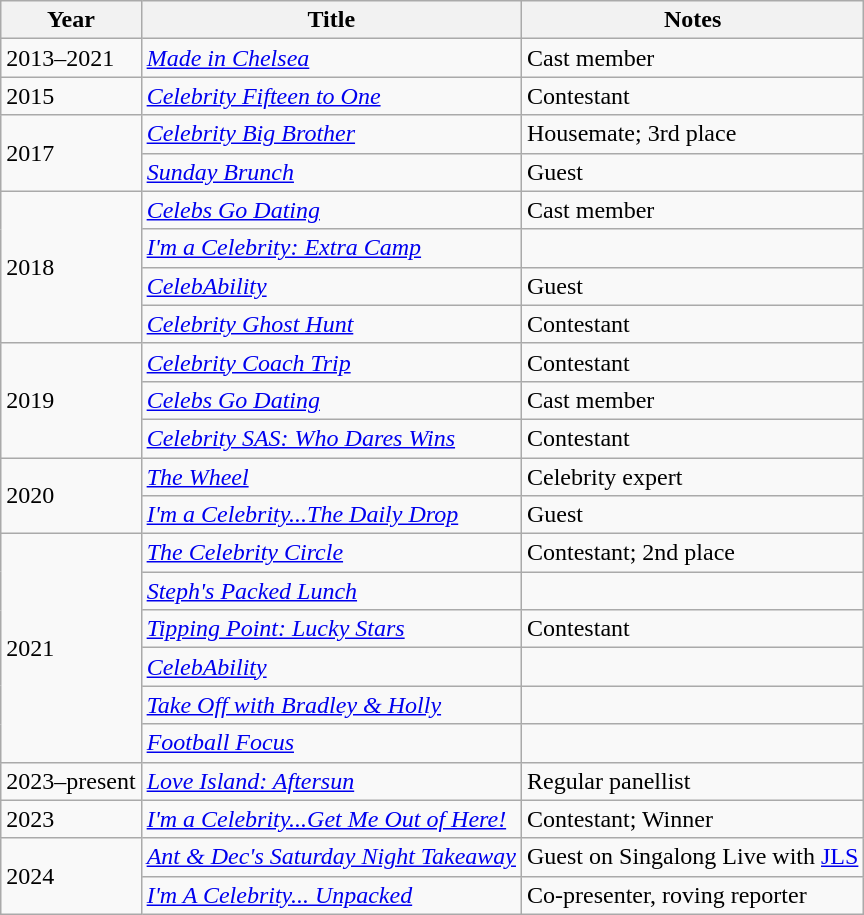<table class="wikitable">
<tr>
<th>Year</th>
<th>Title</th>
<th>Notes</th>
</tr>
<tr>
<td>2013–2021</td>
<td><em><a href='#'>Made in Chelsea</a></em></td>
<td>Cast member</td>
</tr>
<tr>
<td>2015</td>
<td><em><a href='#'>Celebrity Fifteen to One</a></em></td>
<td>Contestant</td>
</tr>
<tr>
<td rowspan="2">2017</td>
<td><em><a href='#'>Celebrity Big Brother</a></em></td>
<td>Housemate; 3rd place</td>
</tr>
<tr>
<td><em><a href='#'>Sunday Brunch</a></em></td>
<td>Guest</td>
</tr>
<tr>
<td rowspan="4">2018</td>
<td><em><a href='#'>Celebs Go Dating</a></em></td>
<td>Cast member</td>
</tr>
<tr>
<td><em><a href='#'>I'm a Celebrity: Extra Camp</a></em></td>
<td></td>
</tr>
<tr>
<td><em><a href='#'>CelebAbility</a></em></td>
<td>Guest</td>
</tr>
<tr>
<td><em><a href='#'>Celebrity Ghost Hunt</a></em></td>
<td>Contestant</td>
</tr>
<tr>
<td rowspan="3">2019</td>
<td><em><a href='#'>Celebrity Coach Trip</a></em></td>
<td>Contestant</td>
</tr>
<tr>
<td><em><a href='#'>Celebs Go Dating</a></em></td>
<td>Cast member</td>
</tr>
<tr>
<td><em><a href='#'>Celebrity SAS: Who Dares Wins</a></em></td>
<td>Contestant</td>
</tr>
<tr>
<td rowspan="2">2020</td>
<td><em><a href='#'>The Wheel</a></em></td>
<td>Celebrity expert</td>
</tr>
<tr>
<td><em><a href='#'>I'm a Celebrity...The Daily Drop</a></em></td>
<td>Guest</td>
</tr>
<tr>
<td rowspan="6">2021</td>
<td><em><a href='#'>The Celebrity Circle</a></em></td>
<td>Contestant; 2nd place</td>
</tr>
<tr>
<td><em><a href='#'>Steph's Packed Lunch</a></em></td>
<td></td>
</tr>
<tr>
<td><em><a href='#'>Tipping Point: Lucky Stars</a></em></td>
<td>Contestant</td>
</tr>
<tr>
<td><em><a href='#'>CelebAbility</a></em></td>
<td></td>
</tr>
<tr>
<td><em><a href='#'>Take Off with Bradley & Holly</a></em></td>
<td></td>
</tr>
<tr>
<td><em><a href='#'>Football Focus</a></em></td>
<td></td>
</tr>
<tr>
<td>2023–present</td>
<td><em><a href='#'>Love Island: Aftersun</a></em></td>
<td>Regular panellist</td>
</tr>
<tr>
<td>2023</td>
<td><em><a href='#'>I'm a Celebrity...Get Me Out of Here!</a></em></td>
<td>Contestant; Winner</td>
</tr>
<tr>
<td rowspan="2">2024</td>
<td><em><a href='#'>Ant & Dec's Saturday Night Takeaway</a></em></td>
<td>Guest on Singalong Live with <a href='#'>JLS</a></td>
</tr>
<tr>
<td><em><a href='#'>I'm A Celebrity... Unpacked</a></em></td>
<td>Co-presenter, roving reporter</td>
</tr>
</table>
